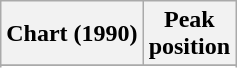<table class="wikitable sortable">
<tr>
<th>Chart (1990)</th>
<th>Peak<br>position</th>
</tr>
<tr>
</tr>
<tr>
</tr>
</table>
